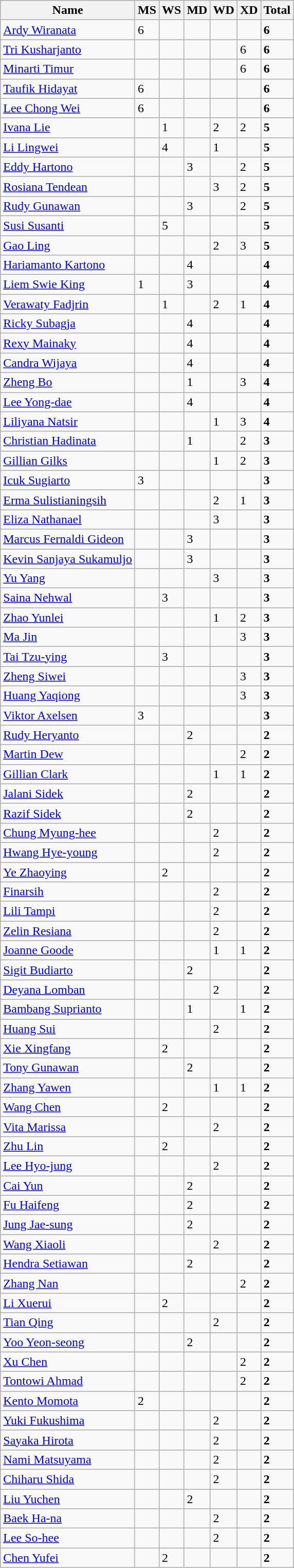<table class="wikitable sortable">
<tr>
<th>Name</th>
<th>MS</th>
<th>WS</th>
<th>MD</th>
<th>WD</th>
<th>XD</th>
<th>Total</th>
</tr>
<tr>
<td> <a href='#'>Ardy Wiranata</a></td>
<td>6</td>
<td></td>
<td></td>
<td></td>
<td></td>
<td><strong>6</strong></td>
</tr>
<tr>
<td> <a href='#'>Tri Kusharjanto</a></td>
<td></td>
<td></td>
<td></td>
<td></td>
<td>6</td>
<td><strong>6</strong></td>
</tr>
<tr>
<td> <a href='#'>Minarti Timur</a></td>
<td></td>
<td></td>
<td></td>
<td></td>
<td>6</td>
<td><strong>6</strong></td>
</tr>
<tr>
<td> <a href='#'>Taufik Hidayat</a></td>
<td>6</td>
<td></td>
<td></td>
<td></td>
<td></td>
<td><strong>6</strong></td>
</tr>
<tr>
<td> <a href='#'>Lee Chong Wei</a></td>
<td>6</td>
<td></td>
<td></td>
<td></td>
<td></td>
<td><strong>6</strong></td>
</tr>
<tr>
<td> <a href='#'>Ivana Lie</a></td>
<td></td>
<td>1</td>
<td></td>
<td>2</td>
<td>2</td>
<td><strong>5</strong></td>
</tr>
<tr>
<td> <a href='#'>Li Lingwei</a></td>
<td></td>
<td>4</td>
<td></td>
<td>1</td>
<td></td>
<td><strong>5</strong></td>
</tr>
<tr>
<td> <a href='#'>Eddy Hartono</a></td>
<td></td>
<td></td>
<td>3</td>
<td></td>
<td>2</td>
<td><strong>5</strong></td>
</tr>
<tr>
<td> <a href='#'>Rosiana Tendean</a></td>
<td></td>
<td></td>
<td></td>
<td>3</td>
<td>2</td>
<td><strong>5</strong></td>
</tr>
<tr>
<td> <a href='#'>Rudy Gunawan</a></td>
<td></td>
<td></td>
<td>3</td>
<td></td>
<td>2</td>
<td><strong>5</strong></td>
</tr>
<tr>
<td> <a href='#'>Susi Susanti</a></td>
<td></td>
<td>5</td>
<td></td>
<td></td>
<td></td>
<td><strong>5</strong></td>
</tr>
<tr>
<td> <a href='#'>Gao Ling</a></td>
<td></td>
<td></td>
<td></td>
<td>2</td>
<td>3</td>
<td><strong>5</strong></td>
</tr>
<tr>
<td> <a href='#'>Hariamanto Kartono</a></td>
<td></td>
<td></td>
<td>4</td>
<td></td>
<td></td>
<td><strong>4</strong></td>
</tr>
<tr>
<td> <a href='#'>Liem Swie King</a></td>
<td>1</td>
<td></td>
<td>3</td>
<td></td>
<td></td>
<td><strong>4</strong></td>
</tr>
<tr>
<td> <a href='#'>Verawaty Fadjrin</a></td>
<td></td>
<td>1</td>
<td></td>
<td>2</td>
<td>1</td>
<td><strong>4</strong></td>
</tr>
<tr>
<td> <a href='#'>Ricky Subagja</a></td>
<td></td>
<td></td>
<td>4</td>
<td></td>
<td></td>
<td><strong>4</strong></td>
</tr>
<tr>
<td> <a href='#'>Rexy Mainaky</a></td>
<td></td>
<td></td>
<td>4</td>
<td></td>
<td></td>
<td><strong>4</strong></td>
</tr>
<tr>
<td> <a href='#'>Candra Wijaya</a></td>
<td></td>
<td></td>
<td>4</td>
<td></td>
<td></td>
<td><strong>4</strong></td>
</tr>
<tr>
<td> <a href='#'>Zheng Bo</a></td>
<td></td>
<td></td>
<td>1</td>
<td></td>
<td>3</td>
<td><strong>4</strong></td>
</tr>
<tr>
<td> <a href='#'>Lee Yong-dae</a></td>
<td></td>
<td></td>
<td>4</td>
<td></td>
<td></td>
<td><strong>4</strong></td>
</tr>
<tr>
<td> <a href='#'>Liliyana Natsir</a></td>
<td></td>
<td></td>
<td></td>
<td>1</td>
<td>3</td>
<td><strong>4</strong></td>
</tr>
<tr>
<td> <a href='#'>Christian Hadinata</a></td>
<td></td>
<td></td>
<td>1</td>
<td></td>
<td>2</td>
<td><strong>3</strong></td>
</tr>
<tr>
<td> <a href='#'>Gillian Gilks</a></td>
<td></td>
<td></td>
<td></td>
<td>1</td>
<td>2</td>
<td><strong>3</strong></td>
</tr>
<tr>
<td> <a href='#'>Icuk Sugiarto</a></td>
<td>3</td>
<td></td>
<td></td>
<td></td>
<td></td>
<td><strong>3</strong></td>
</tr>
<tr>
<td> <a href='#'>Erma Sulistianingsih</a></td>
<td></td>
<td></td>
<td></td>
<td>2</td>
<td>1</td>
<td><strong>3</strong></td>
</tr>
<tr>
<td> <a href='#'>Eliza Nathanael</a></td>
<td></td>
<td></td>
<td></td>
<td>3</td>
<td></td>
<td><strong>3</strong></td>
</tr>
<tr>
<td> <a href='#'>Marcus Fernaldi Gideon</a></td>
<td></td>
<td></td>
<td>3</td>
<td></td>
<td></td>
<td><strong>3</strong></td>
</tr>
<tr>
<td> <a href='#'>Kevin Sanjaya Sukamuljo</a></td>
<td></td>
<td></td>
<td>3</td>
<td></td>
<td></td>
<td><strong>3</strong></td>
</tr>
<tr>
<td> <a href='#'>Yu Yang</a></td>
<td></td>
<td></td>
<td></td>
<td>3</td>
<td></td>
<td><strong>3</strong></td>
</tr>
<tr>
<td> <a href='#'>Saina Nehwal</a></td>
<td></td>
<td>3</td>
<td></td>
<td></td>
<td></td>
<td><strong>3</strong></td>
</tr>
<tr>
<td> <a href='#'>Zhao Yunlei</a></td>
<td></td>
<td></td>
<td></td>
<td>1</td>
<td>2</td>
<td><strong>3</strong></td>
</tr>
<tr>
<td> <a href='#'>Ma Jin</a></td>
<td></td>
<td></td>
<td></td>
<td></td>
<td>3</td>
<td><strong>3</strong></td>
</tr>
<tr>
<td> <a href='#'>Tai Tzu-ying</a></td>
<td></td>
<td>3</td>
<td></td>
<td></td>
<td></td>
<td><strong>3</strong></td>
</tr>
<tr>
<td> <a href='#'>Zheng Siwei</a></td>
<td></td>
<td></td>
<td></td>
<td></td>
<td>3</td>
<td><strong>3</strong></td>
</tr>
<tr>
<td> <a href='#'>Huang Yaqiong</a></td>
<td></td>
<td></td>
<td></td>
<td></td>
<td>3</td>
<td><strong>3</strong></td>
</tr>
<tr>
<td> <a href='#'>Viktor Axelsen</a></td>
<td>3</td>
<td></td>
<td></td>
<td></td>
<td></td>
<td><strong>3</strong></td>
</tr>
<tr>
<td> <a href='#'>Rudy Heryanto</a></td>
<td></td>
<td></td>
<td>2</td>
<td></td>
<td></td>
<td><strong>2</strong></td>
</tr>
<tr>
<td> <a href='#'>Martin Dew</a></td>
<td></td>
<td></td>
<td></td>
<td></td>
<td>2</td>
<td><strong>2</strong></td>
</tr>
<tr>
<td> <a href='#'>Gillian Clark</a></td>
<td></td>
<td></td>
<td></td>
<td>1</td>
<td>1</td>
<td><strong>2</strong></td>
</tr>
<tr>
<td> <a href='#'>Jalani Sidek</a></td>
<td></td>
<td></td>
<td>2</td>
<td></td>
<td></td>
<td><strong>2</strong></td>
</tr>
<tr>
<td> <a href='#'>Razif Sidek</a></td>
<td></td>
<td></td>
<td>2</td>
<td></td>
<td></td>
<td><strong>2</strong></td>
</tr>
<tr>
<td> <a href='#'>Chung Myung-hee</a></td>
<td></td>
<td></td>
<td></td>
<td>2</td>
<td></td>
<td><strong>2</strong></td>
</tr>
<tr>
<td> <a href='#'>Hwang Hye-young</a></td>
<td></td>
<td></td>
<td></td>
<td>2</td>
<td></td>
<td><strong>2</strong></td>
</tr>
<tr>
<td> <a href='#'>Ye Zhaoying</a></td>
<td></td>
<td>2</td>
<td></td>
<td></td>
<td></td>
<td><strong>2</strong></td>
</tr>
<tr>
<td> <a href='#'>Finarsih</a></td>
<td></td>
<td></td>
<td></td>
<td>2</td>
<td></td>
<td><strong>2</strong></td>
</tr>
<tr>
<td> <a href='#'>Lili Tampi</a></td>
<td></td>
<td></td>
<td></td>
<td>2</td>
<td></td>
<td><strong>2</strong></td>
</tr>
<tr>
<td> <a href='#'>Zelin Resiana</a></td>
<td></td>
<td></td>
<td></td>
<td>2</td>
<td></td>
<td><strong>2</strong></td>
</tr>
<tr>
<td> <a href='#'>Joanne Goode</a></td>
<td></td>
<td></td>
<td></td>
<td>1</td>
<td>1</td>
<td><strong>2</strong></td>
</tr>
<tr>
<td> <a href='#'>Sigit Budiarto</a></td>
<td></td>
<td></td>
<td>2</td>
<td></td>
<td></td>
<td><strong>2</strong></td>
</tr>
<tr>
<td> <a href='#'>Deyana Lomban</a></td>
<td></td>
<td></td>
<td></td>
<td>2</td>
<td></td>
<td><strong>2</strong></td>
</tr>
<tr>
<td> <a href='#'>Bambang Suprianto</a></td>
<td></td>
<td></td>
<td>1</td>
<td></td>
<td>1</td>
<td><strong>2</strong></td>
</tr>
<tr>
<td> <a href='#'>Huang Sui</a></td>
<td></td>
<td></td>
<td></td>
<td>2</td>
<td></td>
<td><strong>2</strong></td>
</tr>
<tr>
<td> <a href='#'>Xie Xingfang</a></td>
<td></td>
<td>2</td>
<td></td>
<td></td>
<td></td>
<td><strong>2</strong></td>
</tr>
<tr>
<td> <a href='#'>Tony Gunawan</a></td>
<td></td>
<td></td>
<td>2</td>
<td></td>
<td></td>
<td><strong>2</strong></td>
</tr>
<tr>
<td> <a href='#'>Zhang Yawen</a></td>
<td></td>
<td></td>
<td></td>
<td>1</td>
<td>1</td>
<td><strong>2</strong></td>
</tr>
<tr>
<td> <a href='#'>Wang Chen</a></td>
<td></td>
<td>2</td>
<td></td>
<td></td>
<td></td>
<td><strong>2</strong></td>
</tr>
<tr>
<td> <a href='#'>Vita Marissa</a></td>
<td></td>
<td></td>
<td></td>
<td>2</td>
<td></td>
<td><strong>2</strong></td>
</tr>
<tr>
<td> <a href='#'>Zhu Lin</a></td>
<td></td>
<td>2</td>
<td></td>
<td></td>
<td></td>
<td><strong>2</strong></td>
</tr>
<tr>
<td> <a href='#'>Lee Hyo-jung</a></td>
<td></td>
<td></td>
<td></td>
<td>2</td>
<td></td>
<td><strong>2</strong></td>
</tr>
<tr>
<td> <a href='#'>Cai Yun</a></td>
<td></td>
<td></td>
<td>2</td>
<td></td>
<td></td>
<td><strong>2</strong></td>
</tr>
<tr>
<td> <a href='#'>Fu Haifeng</a></td>
<td></td>
<td></td>
<td>2</td>
<td></td>
<td></td>
<td><strong>2</strong></td>
</tr>
<tr>
<td> <a href='#'>Jung Jae-sung</a></td>
<td></td>
<td></td>
<td>2</td>
<td></td>
<td></td>
<td><strong>2</strong></td>
</tr>
<tr>
<td> <a href='#'>Wang Xiaoli</a></td>
<td></td>
<td></td>
<td></td>
<td>2</td>
<td></td>
<td><strong>2</strong></td>
</tr>
<tr>
<td> <a href='#'>Hendra Setiawan</a></td>
<td></td>
<td></td>
<td>2</td>
<td></td>
<td></td>
<td><strong>2</strong></td>
</tr>
<tr>
<td> <a href='#'>Zhang Nan</a></td>
<td></td>
<td></td>
<td></td>
<td></td>
<td>2</td>
<td><strong>2</strong></td>
</tr>
<tr>
<td> <a href='#'>Li Xuerui</a></td>
<td></td>
<td>2</td>
<td></td>
<td></td>
<td></td>
<td><strong>2</strong></td>
</tr>
<tr>
<td> <a href='#'>Tian Qing</a></td>
<td></td>
<td></td>
<td></td>
<td>2</td>
<td></td>
<td><strong>2</strong></td>
</tr>
<tr>
<td> <a href='#'>Yoo Yeon-seong</a></td>
<td></td>
<td></td>
<td>2</td>
<td></td>
<td></td>
<td><strong>2</strong></td>
</tr>
<tr>
<td> <a href='#'>Xu Chen</a></td>
<td></td>
<td></td>
<td></td>
<td></td>
<td>2</td>
<td><strong>2</strong></td>
</tr>
<tr>
<td> <a href='#'>Tontowi Ahmad</a></td>
<td></td>
<td></td>
<td></td>
<td></td>
<td>2</td>
<td><strong>2</strong></td>
</tr>
<tr>
<td> <a href='#'>Kento Momota</a></td>
<td>2</td>
<td></td>
<td></td>
<td></td>
<td></td>
<td><strong>2</strong></td>
</tr>
<tr>
<td> <a href='#'>Yuki Fukushima</a></td>
<td></td>
<td></td>
<td></td>
<td>2</td>
<td></td>
<td><strong>2</strong></td>
</tr>
<tr>
<td> <a href='#'>Sayaka Hirota</a></td>
<td></td>
<td></td>
<td></td>
<td>2</td>
<td></td>
<td><strong>2</strong></td>
</tr>
<tr>
<td> <a href='#'>Nami Matsuyama</a></td>
<td></td>
<td></td>
<td></td>
<td>2</td>
<td></td>
<td><strong>2</strong></td>
</tr>
<tr>
<td> <a href='#'>Chiharu Shida</a></td>
<td></td>
<td></td>
<td></td>
<td>2</td>
<td></td>
<td><strong>2</strong></td>
</tr>
<tr>
<td> <a href='#'>Liu Yuchen</a></td>
<td></td>
<td></td>
<td>2</td>
<td></td>
<td></td>
<td><strong>2</strong></td>
</tr>
<tr>
<td> <a href='#'>Baek Ha-na</a></td>
<td></td>
<td></td>
<td></td>
<td>2</td>
<td></td>
<td><strong>2</strong></td>
</tr>
<tr>
<td> <a href='#'>Lee So-hee</a></td>
<td></td>
<td></td>
<td></td>
<td>2</td>
<td></td>
<td><strong>2</strong></td>
</tr>
<tr>
<td> <a href='#'>Chen Yufei</a></td>
<td></td>
<td>2</td>
<td></td>
<td></td>
<td></td>
<td><strong>2</strong></td>
</tr>
</table>
